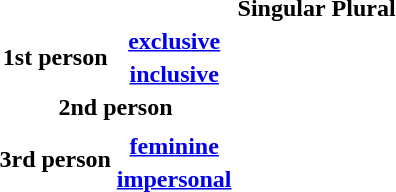<table>
<tr>
<th colspan=2></th>
<th>Singular</th>
<th>Plural</th>
</tr>
<tr>
<th rowspan=2>1st person</th>
<th><a href='#'>exclusive</a></th>
<td rowspan=2></td>
<td></td>
</tr>
<tr>
<th><a href='#'>inclusive</a></th>
<td></td>
</tr>
<tr>
<th colspan=2>2nd person</th>
<td></td>
<td></td>
</tr>
<tr>
<th rowspan=3>3rd person</th>
<th></th>
<td></td>
<td rowspan=2></td>
</tr>
<tr>
<th><a href='#'>feminine</a></th>
<td></td>
</tr>
<tr>
<th><a href='#'>impersonal</a></th>
<td colspan=2></td>
</tr>
</table>
